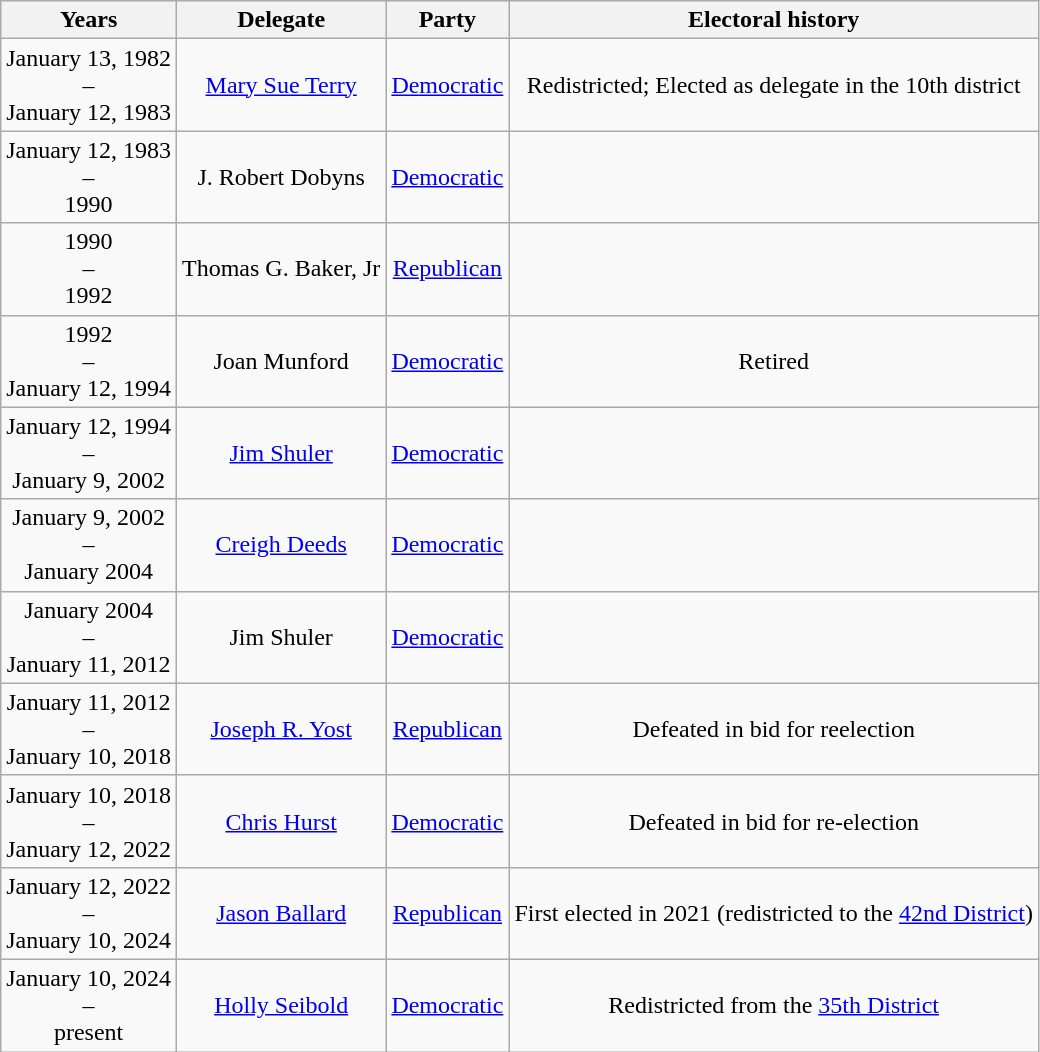<table class=wikitable style="text-align:center">
<tr valign=bottom>
<th>Years</th>
<th colspan=1>Delegate</th>
<th>Party</th>
<th>Electoral history</th>
</tr>
<tr>
<td nowrap><span>January 13, 1982</span><br>–<br><span>January 12, 1983</span></td>
<td><a href='#'>Mary Sue Terry</a></td>
<td><a href='#'>Democratic</a></td>
<td>Redistricted; Elected as delegate in the 10th district</td>
</tr>
<tr>
<td nowrap><span>January 12, 1983</span><br>–<br><span>1990</span></td>
<td>J. Robert Dobyns</td>
<td><a href='#'>Democratic</a></td>
<td></td>
</tr>
<tr>
<td nowrap><span>1990</span><br>–<br><span>1992</span></td>
<td>Thomas G. Baker, Jr</td>
<td><a href='#'>Republican</a></td>
<td></td>
</tr>
<tr>
<td nowrap><span>1992</span><br>–<br><span>January 12, 1994</span></td>
<td>Joan Munford</td>
<td><a href='#'>Democratic</a></td>
<td>Retired</td>
</tr>
<tr>
<td nowrap><span>January 12, 1994</span><br>–<br><span>January 9, 2002</span></td>
<td><a href='#'>Jim Shuler</a></td>
<td><a href='#'>Democratic</a></td>
<td></td>
</tr>
<tr>
<td nowrap><span>January 9, 2002</span><br>–<br><span>January 2004</span></td>
<td><a href='#'>Creigh Deeds</a></td>
<td><a href='#'>Democratic</a></td>
<td></td>
</tr>
<tr>
<td nowrap><span>January 2004</span><br>–<br><span>January 11, 2012</span></td>
<td>Jim Shuler</td>
<td><a href='#'>Democratic</a></td>
<td></td>
</tr>
<tr>
<td nowrap><span>January 11, 2012</span><br>–<br><span>January 10, 2018</span></td>
<td><a href='#'>Joseph R. Yost</a></td>
<td><a href='#'>Republican</a></td>
<td>Defeated in bid for reelection</td>
</tr>
<tr>
<td nowrap><span>January 10, 2018</span><br>–<br><span>January 12, 2022</span></td>
<td><a href='#'>Chris Hurst</a></td>
<td><a href='#'>Democratic</a></td>
<td>Defeated in bid for re-election</td>
</tr>
<tr>
<td nowrap><span>January 12, 2022</span><br>–<br><span>January 10, 2024</span></td>
<td><a href='#'>Jason Ballard</a></td>
<td><a href='#'>Republican</a></td>
<td>First elected in 2021 (redistricted to the <a href='#'>42nd District</a>)</td>
</tr>
<tr>
<td nowrap><span>January 10, 2024</span><br>–<br><span>present</span></td>
<td><a href='#'>Holly Seibold</a></td>
<td><a href='#'>Democratic</a></td>
<td>Redistricted from the <a href='#'>35th District</a></td>
</tr>
</table>
